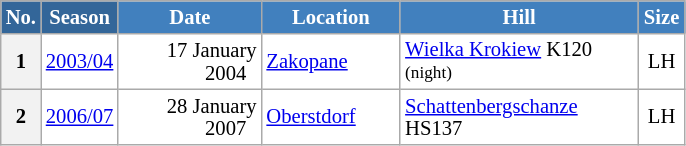<table class="wikitable sortable" style="font-size:86%; line-height:15px; text-align:left; border:grey solid 1px; border-collapse:collapse; background:#ffffff;">
<tr style="background:#efefef;">
<th style="background-color:#369; color:white; width:10px;">No.</th>
<th style="background-color:#369; color:white;  width:30px;">Season</th>
<th style="background-color:#4180be; color:white; width:89px;">Date</th>
<th style="background-color:#4180be; color:white; width:86px;">Location</th>
<th style="background-color:#4180be; color:white; width:152px;">Hill</th>
<th style="background-color:#4180be; color:white; width:25px;">Size</th>
</tr>
<tr>
<th scope=row style="text-align:center;">1</th>
<td align=center><a href='#'>2003/04</a></td>
<td align=right>17 January 2004  </td>
<td> <a href='#'>Zakopane</a></td>
<td><a href='#'>Wielka Krokiew</a> K120 <small>(night)</small></td>
<td align=center>LH</td>
</tr>
<tr>
<th scope=row style="text-align:center;">2</th>
<td align=center><a href='#'>2006/07</a></td>
<td align=right>28 January 2007  </td>
<td> <a href='#'>Oberstdorf</a></td>
<td><a href='#'>Schattenbergschanze</a> HS137</td>
<td align=center>LH</td>
</tr>
</table>
